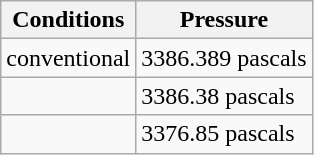<table class="wikitable">
<tr>
<th>Conditions</th>
<th>Pressure</th>
</tr>
<tr>
<td>conventional</td>
<td>3386.389 pascals</td>
</tr>
<tr>
<td></td>
<td>3386.38 pascals</td>
</tr>
<tr>
<td></td>
<td>3376.85 pascals</td>
</tr>
</table>
